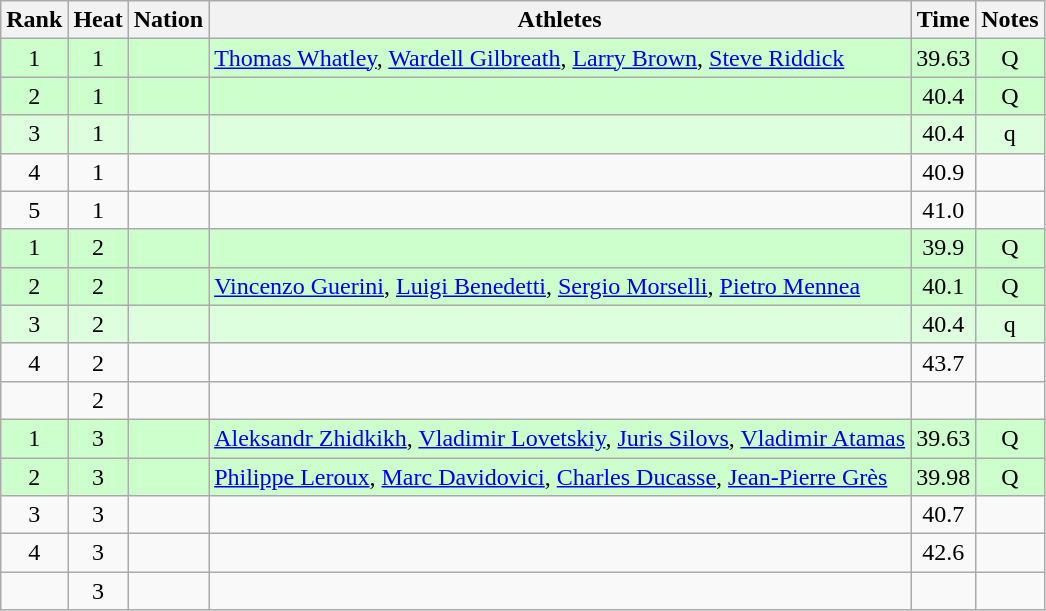<table class="wikitable sortable" style="text-align:center">
<tr>
<th>Rank</th>
<th>Heat</th>
<th>Nation</th>
<th>Athletes</th>
<th>Time</th>
<th>Notes</th>
</tr>
<tr bgcolor=ccffcc>
<td>1</td>
<td>1</td>
<td align=left></td>
<td align=left><a href='#'>Thomas Whatley</a>, <a href='#'>Wardell Gilbreath</a>, <a href='#'>Larry Brown</a>, <a href='#'>Steve Riddick</a></td>
<td>39.63</td>
<td>Q</td>
</tr>
<tr bgcolor=ccffcc>
<td>2</td>
<td>1</td>
<td align=left></td>
<td align=left></td>
<td>40.4</td>
<td>Q</td>
</tr>
<tr bgcolor=ddffdd>
<td>3</td>
<td>1</td>
<td align=left></td>
<td align=left></td>
<td>40.4</td>
<td>q</td>
</tr>
<tr>
<td>4</td>
<td>1</td>
<td align=left></td>
<td align=left></td>
<td>40.9</td>
<td></td>
</tr>
<tr>
<td>5</td>
<td>1</td>
<td align=left></td>
<td align=left></td>
<td>41.0</td>
<td></td>
</tr>
<tr bgcolor=ccffcc>
<td>1</td>
<td>2</td>
<td align=left></td>
<td align=left></td>
<td>39.9</td>
<td>Q</td>
</tr>
<tr bgcolor=ccffcc>
<td>2</td>
<td>2</td>
<td align=left></td>
<td align=left><a href='#'>Vincenzo Guerini</a>, <a href='#'>Luigi Benedetti</a>, <a href='#'>Sergio Morselli</a>, <a href='#'>Pietro Mennea</a></td>
<td>40.1</td>
<td>Q</td>
</tr>
<tr bgcolor=ddffdd>
<td>3</td>
<td>2</td>
<td align=left></td>
<td align=left></td>
<td>40.4</td>
<td>q</td>
</tr>
<tr>
<td>4</td>
<td>2</td>
<td align=left></td>
<td align=left></td>
<td>43.7</td>
<td></td>
</tr>
<tr>
<td></td>
<td>2</td>
<td align=left></td>
<td align=left></td>
<td></td>
<td></td>
</tr>
<tr bgcolor=ccffcc>
<td>1</td>
<td>3</td>
<td align=left></td>
<td align=left><a href='#'>Aleksandr Zhidkikh</a>, <a href='#'>Vladimir Lovetskiy</a>, <a href='#'>Juris Silovs</a>, <a href='#'>Vladimir Atamas</a></td>
<td>39.63</td>
<td>Q</td>
</tr>
<tr bgcolor=ccffcc>
<td>2</td>
<td>3</td>
<td align=left></td>
<td align=left><a href='#'>Philippe Leroux</a>, <a href='#'>Marc Davidovici</a>, <a href='#'>Charles Ducasse</a>, <a href='#'>Jean-Pierre Grès</a></td>
<td>39.98</td>
<td>Q</td>
</tr>
<tr>
<td>3</td>
<td>3</td>
<td align=left></td>
<td align=left></td>
<td>40.7</td>
<td></td>
</tr>
<tr>
<td>4</td>
<td>3</td>
<td align=left></td>
<td align=left></td>
<td>42.6</td>
<td></td>
</tr>
<tr>
<td></td>
<td>3</td>
<td align=left></td>
<td align=left></td>
<td></td>
<td></td>
</tr>
</table>
